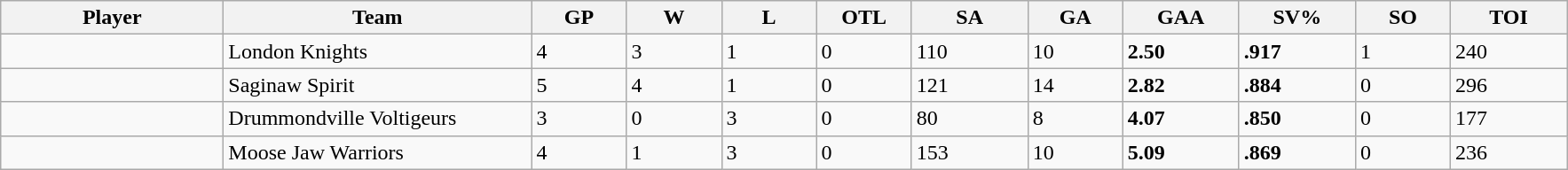<table class="wikitable sortable">
<tr>
<th style="width:10em">Player</th>
<th style="width:14em">Team</th>
<th style="width:4em">GP</th>
<th style="width:4em">W</th>
<th style="width:4em">L</th>
<th style="width:4em">OTL</th>
<th style="width:5em">SA</th>
<th style="width:4em">GA</th>
<th style="width:5em">GAA</th>
<th style="width:5em">SV%</th>
<th style="width:4em">SO</th>
<th style="width:5em">TOI</th>
</tr>
<tr>
<td></td>
<td align=left>London Knights</td>
<td>4</td>
<td>3</td>
<td>1</td>
<td>0</td>
<td>110</td>
<td>10</td>
<td><strong>2.50</strong></td>
<td><strong>.917</strong></td>
<td>1</td>
<td>240</td>
</tr>
<tr>
<td></td>
<td align=left>Saginaw Spirit</td>
<td>5</td>
<td>4</td>
<td>1</td>
<td>0</td>
<td>121</td>
<td>14</td>
<td><strong>2.82</strong></td>
<td><strong>.884</strong></td>
<td>0</td>
<td>296</td>
</tr>
<tr>
<td></td>
<td align=left>Drummondville Voltigeurs</td>
<td>3</td>
<td>0</td>
<td>3</td>
<td>0</td>
<td>80</td>
<td>8</td>
<td><strong>4.07</strong></td>
<td><strong>.850</strong></td>
<td>0</td>
<td>177</td>
</tr>
<tr>
<td></td>
<td align=left>Moose Jaw Warriors</td>
<td>4</td>
<td>1</td>
<td>3</td>
<td>0</td>
<td>153</td>
<td>10</td>
<td><strong>5.09</strong></td>
<td><strong>.869</strong></td>
<td>0</td>
<td>236</td>
</tr>
</table>
